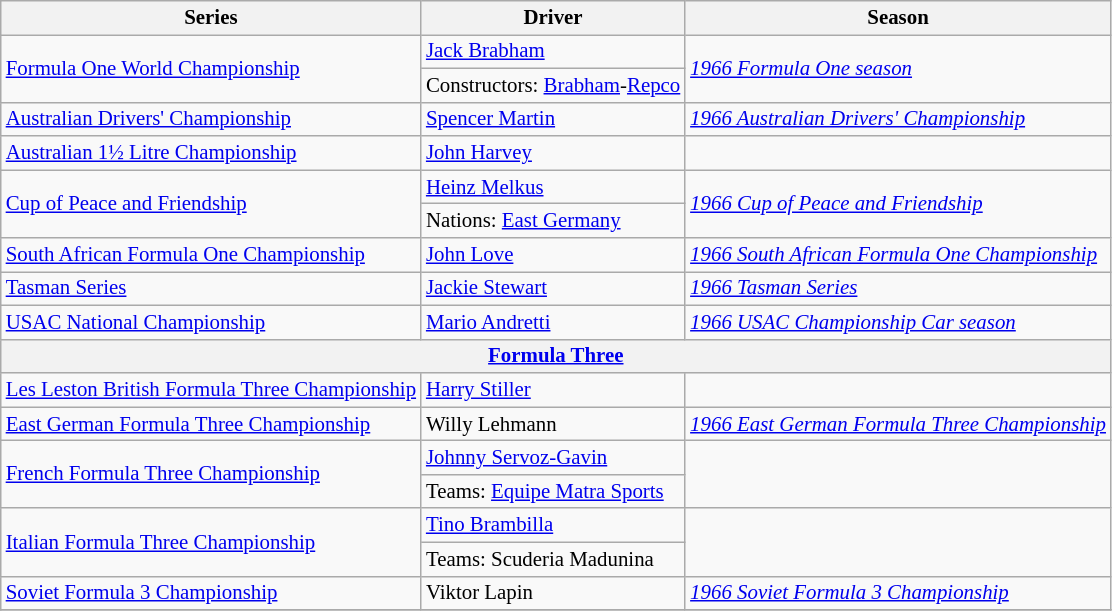<table class="wikitable" style="font-size: 87%;">
<tr>
<th>Series</th>
<th>Driver</th>
<th>Season</th>
</tr>
<tr>
<td rowspan=2><a href='#'>Formula One World Championship</a></td>
<td> <a href='#'>Jack Brabham</a></td>
<td rowspan=2><em><a href='#'>1966 Formula One season</a></em></td>
</tr>
<tr>
<td>Constructors:  <a href='#'>Brabham</a>-<a href='#'>Repco</a></td>
</tr>
<tr>
<td><a href='#'>Australian Drivers' Championship</a></td>
<td> <a href='#'>Spencer Martin</a></td>
<td><em><a href='#'>1966 Australian Drivers' Championship</a></em></td>
</tr>
<tr>
<td><a href='#'>Australian 1½ Litre Championship</a></td>
<td> <a href='#'>John Harvey</a></td>
</tr>
<tr>
<td rowspan=2><a href='#'>Cup of Peace and Friendship</a></td>
<td> <a href='#'>Heinz Melkus</a></td>
<td rowspan=2><em><a href='#'>1966 Cup of Peace and Friendship</a></em></td>
</tr>
<tr>
<td>Nations:  <a href='#'>East Germany</a></td>
</tr>
<tr>
<td><a href='#'>South African Formula One Championship</a></td>
<td> <a href='#'>John Love</a></td>
<td><em><a href='#'>1966 South African Formula One Championship</a></em></td>
</tr>
<tr>
<td><a href='#'>Tasman Series</a></td>
<td> <a href='#'>Jackie Stewart</a></td>
<td><em><a href='#'>1966 Tasman Series</a></em></td>
</tr>
<tr>
<td><a href='#'>USAC National Championship</a></td>
<td> <a href='#'>Mario Andretti</a></td>
<td><em><a href='#'>1966 USAC Championship Car season</a></em></td>
</tr>
<tr>
<th colspan=3><a href='#'>Formula Three</a></th>
</tr>
<tr>
<td><a href='#'>Les Leston British Formula Three Championship</a></td>
<td> <a href='#'>Harry Stiller</a></td>
<td></td>
</tr>
<tr>
<td><a href='#'>East German Formula Three Championship</a></td>
<td> Willy Lehmann</td>
<td><em><a href='#'>1966 East German Formula Three Championship</a></em></td>
</tr>
<tr>
<td rowspan="2"><a href='#'>French Formula Three Championship</a></td>
<td> <a href='#'>Johnny Servoz-Gavin</a></td>
<td rowspan="2"></td>
</tr>
<tr>
<td>Teams:  <a href='#'>Equipe Matra Sports</a></td>
</tr>
<tr>
<td rowspan="2"><a href='#'>Italian Formula Three Championship</a></td>
<td> <a href='#'>Tino Brambilla</a></td>
</tr>
<tr>
<td>Teams:  Scuderia Madunina</td>
</tr>
<tr>
<td><a href='#'>Soviet Formula 3 Championship</a></td>
<td> Viktor Lapin</td>
<td><em><a href='#'>1966 Soviet Formula 3 Championship</a></em></td>
</tr>
<tr>
</tr>
</table>
